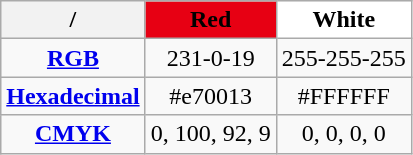<table class="wikitable" style="text-align:center;">
<tr>
<th> <strong>/</strong> </th>
<th style="background-color:#e70013ff"><span>Red</span></th>
<th style="background-color:#FFFFFF">White</th>
</tr>
<tr>
<td><strong><a href='#'>RGB</a></strong></td>
<td>231-0-19</td>
<td>255-255-255</td>
</tr>
<tr>
<td><strong><a href='#'>Hexadecimal</a></strong></td>
<td>#e70013</td>
<td>#FFFFFF</td>
</tr>
<tr>
<td><strong><a href='#'>CMYK</a></strong></td>
<td>0, 100, 92, 9</td>
<td>0, 0, 0, 0</td>
</tr>
</table>
